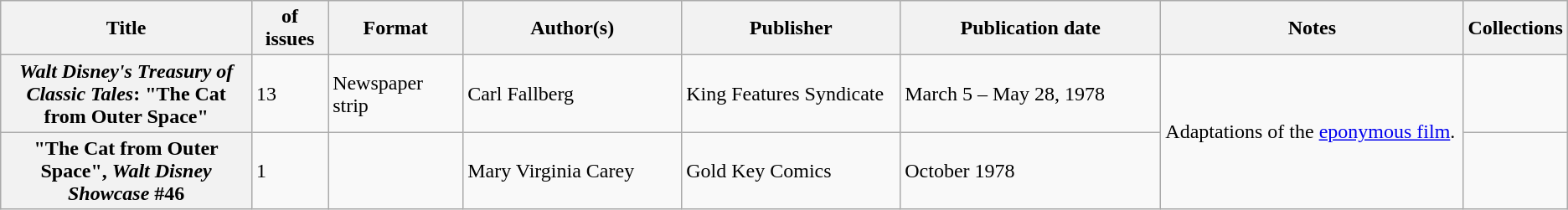<table class="wikitable">
<tr>
<th>Title</th>
<th style="width:40pt"> of issues</th>
<th style="width:75pt">Format</th>
<th style="width:125pt">Author(s)</th>
<th style="width:125pt">Publisher</th>
<th style="width:150pt">Publication date</th>
<th style="width:175pt">Notes</th>
<th>Collections</th>
</tr>
<tr>
<th><em>Walt Disney's Treasury of Classic Tales</em>: "The Cat from Outer Space"</th>
<td>13</td>
<td>Newspaper strip</td>
<td>Carl Fallberg</td>
<td>King Features Syndicate</td>
<td>March 5 – May 28, 1978</td>
<td rowspan="2">Adaptations of the <a href='#'>eponymous film</a>.</td>
<td></td>
</tr>
<tr>
<th>"The Cat from Outer Space", <em>Walt Disney Showcase</em> #46</th>
<td>1</td>
<td></td>
<td>Mary Virginia Carey</td>
<td>Gold Key Comics</td>
<td>October 1978</td>
<td></td>
</tr>
</table>
